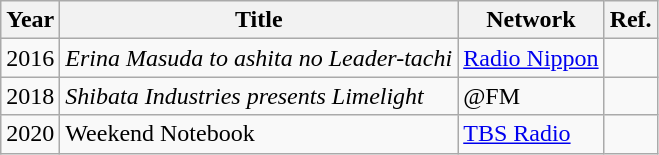<table class="wikitable">
<tr>
<th>Year</th>
<th>Title</th>
<th>Network</th>
<th>Ref.</th>
</tr>
<tr>
<td>2016</td>
<td><em>Erina Masuda to ashita no Leader-tachi</em></td>
<td><a href='#'>Radio Nippon</a></td>
<td></td>
</tr>
<tr>
<td>2018</td>
<td><em>Shibata Industries presents Limelight</em></td>
<td>@FM</td>
<td></td>
</tr>
<tr>
<td>2020</td>
<td>Weekend Notebook</td>
<td><a href='#'>TBS Radio</a></td>
<td></td>
</tr>
</table>
